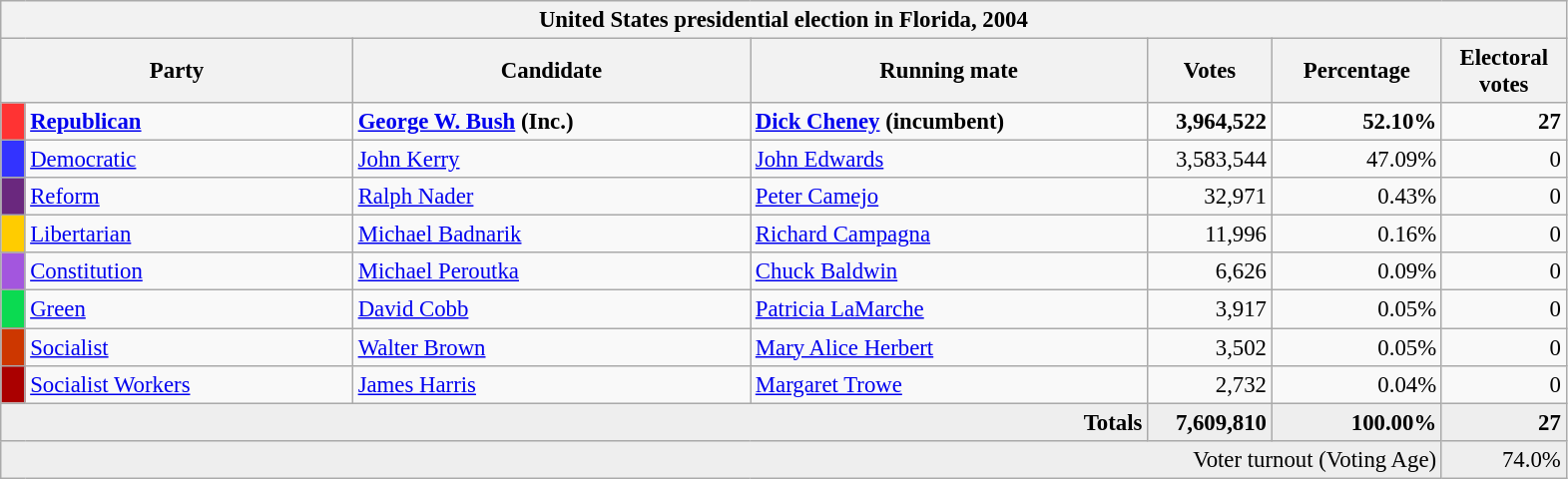<table class="wikitable" style="font-size: 95%;">
<tr>
<th colspan="7">United States presidential election in Florida, 2004</th>
</tr>
<tr>
<th colspan="2" style="width: 15em">Party</th>
<th style="width: 17em">Candidate</th>
<th style="width: 17em">Running mate</th>
<th style="width: 5em">Votes</th>
<th style="width: 7em">Percentage</th>
<th style="width: 5em">Electoral votes</th>
</tr>
<tr>
<th style="background:#f33; width:3px;"></th>
<td style="width: 130px"><strong><a href='#'>Republican</a></strong></td>
<td><strong><a href='#'>George W. Bush</a> (Inc.)</strong></td>
<td><strong><a href='#'>Dick Cheney</a></strong> <strong>(incumbent)</strong></td>
<td style="text-align:right;"><strong>3,964,522</strong></td>
<td style="text-align:right;"><strong>52.10%</strong></td>
<td style="text-align:right;"><strong>27</strong></td>
</tr>
<tr>
<th style="background:#33f; width:3px;"></th>
<td style="width: 130px"><a href='#'>Democratic</a></td>
<td><a href='#'>John Kerry</a></td>
<td><a href='#'>John Edwards</a></td>
<td style="text-align:right;">3,583,544</td>
<td style="text-align:right;">47.09%</td>
<td style="text-align:right;">0</td>
</tr>
<tr>
<th style="background:#6a287e; width:3px;"></th>
<td style="width: 130px"><a href='#'>Reform</a></td>
<td><a href='#'>Ralph Nader</a></td>
<td><a href='#'>Peter Camejo</a></td>
<td style="text-align:right;">32,971</td>
<td style="text-align:right;">0.43%</td>
<td style="text-align:right;">0</td>
</tr>
<tr>
<th style="background:#fc0; width:3px;"></th>
<td style="width: 130px"><a href='#'>Libertarian</a></td>
<td><a href='#'>Michael Badnarik</a></td>
<td><a href='#'>Richard Campagna</a></td>
<td style="text-align:right;">11,996</td>
<td style="text-align:right;">0.16%</td>
<td style="text-align:right;">0</td>
</tr>
<tr>
<th style="background:#a356de; width:3px;"></th>
<td style="width: 130px"><a href='#'>Constitution</a></td>
<td><a href='#'>Michael Peroutka</a></td>
<td><a href='#'>Chuck Baldwin</a></td>
<td style="text-align:right;">6,626</td>
<td style="text-align:right;">0.09%</td>
<td style="text-align:right;">0</td>
</tr>
<tr>
<th style="background:#0bda51; width:3px;"></th>
<td style="width: 130px"><a href='#'>Green</a></td>
<td><a href='#'>David Cobb</a></td>
<td><a href='#'>Patricia LaMarche</a></td>
<td style="text-align:right;">3,917</td>
<td style="text-align:right;">0.05%</td>
<td style="text-align:right;">0</td>
</tr>
<tr>
<th style="background:#CD3700; width:3px;"></th>
<td style="width: 130px"><a href='#'>Socialist</a></td>
<td><a href='#'>Walter Brown</a></td>
<td><a href='#'>Mary Alice Herbert</a></td>
<td style="text-align:right;">3,502</td>
<td style="text-align:right;">0.05%</td>
<td style="text-align:right;">0</td>
</tr>
<tr>
<th style="background:#a00; width:3px;"></th>
<td style="width: 130px"><a href='#'>Socialist Workers</a></td>
<td><a href='#'>James Harris</a></td>
<td><a href='#'>Margaret Trowe</a></td>
<td style="text-align:right;">2,732</td>
<td style="text-align:right;">0.04%</td>
<td style="text-align:right;">0</td>
</tr>
<tr style="background:#eee; text-align:right;">
<td colspan="4"><strong>Totals</strong></td>
<td><strong>7,609,810</strong></td>
<td><strong>100.00%</strong></td>
<td><strong>27</strong></td>
</tr>
<tr style="background:#eee; text-align:right;">
<td colspan="6">Voter turnout (Voting Age)</td>
<td>74.0%</td>
</tr>
</table>
